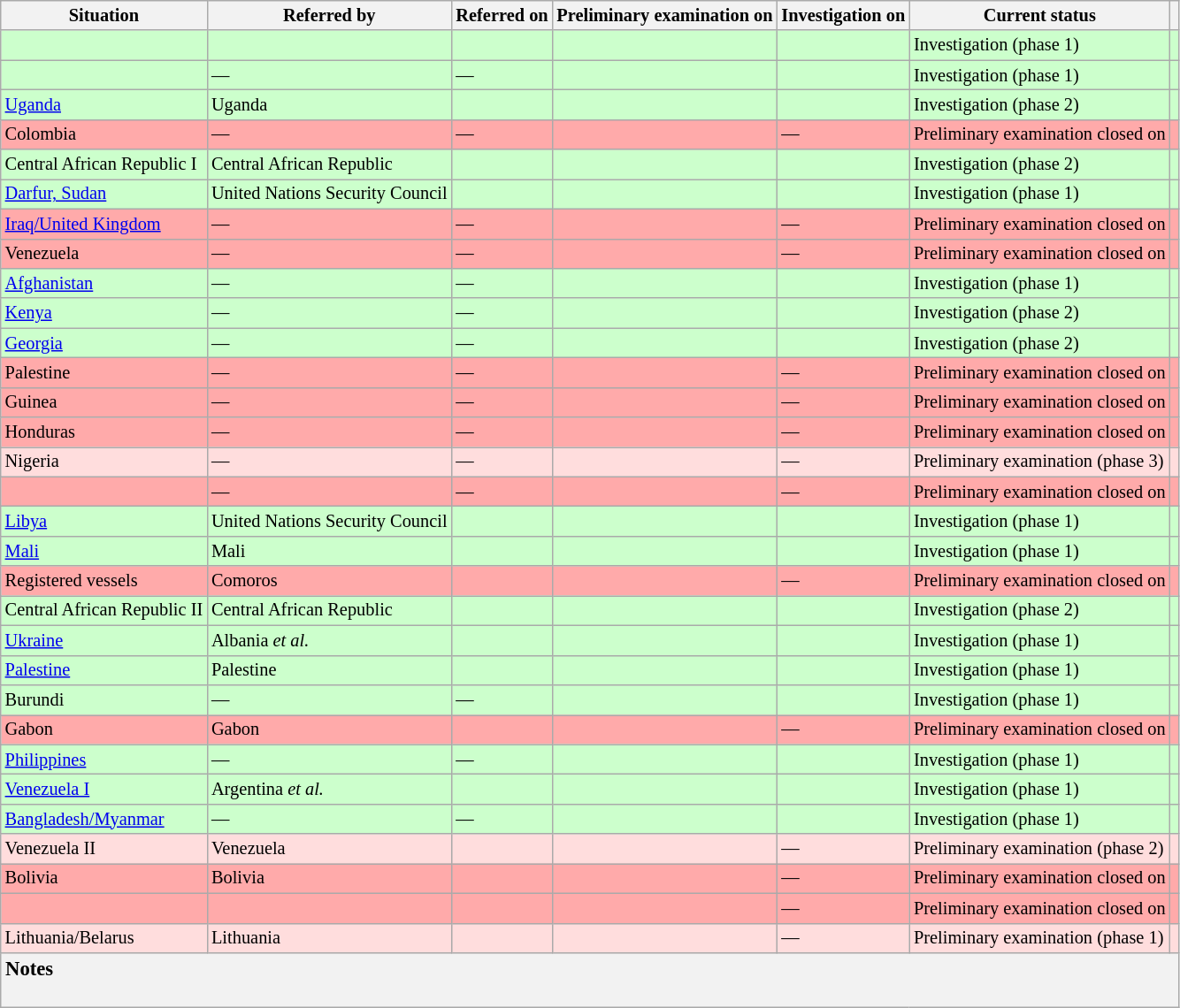<table class="wikitable sortable" border="1" style="margin-top:0px; text-align:left">
<tr style="font-size:85%">
<th>Situation</th>
<th>Referred by</th>
<th>Referred on</th>
<th>Preliminary examination on</th>
<th>Investigation on</th>
<th>Current status</th>
<th class="unsortable"></th>
</tr>
<tr style="font-size:85%; background:#CCFFCC">
<td></td>
<td></td>
<td></td>
<td></td>
<td></td>
<td>Investigation (phase 1)</td>
<td align="center"></td>
</tr>
<tr style="font-size:85%; background:#CCFFCC">
<td></td>
<td>—</td>
<td>—</td>
<td></td>
<td></td>
<td>Investigation (phase 1)</td>
<td align="center"></td>
</tr>
<tr style="font-size:85%; background:#CCFFCC">
<td><a href='#'>Uganda</a></td>
<td>Uganda</td>
<td></td>
<td></td>
<td></td>
<td>Investigation (phase 2)</td>
<td align="center"></td>
</tr>
<tr style="font-size:85%; background:#FFAAAA">
<td>Colombia</td>
<td>—</td>
<td>—</td>
<td></td>
<td>—</td>
<td>Preliminary examination closed on </td>
<td align="center"></td>
</tr>
<tr style="font-size:85%; background:#CCFFCC">
<td>Central African Republic I</td>
<td>Central African Republic</td>
<td></td>
<td></td>
<td></td>
<td>Investigation (phase 2)</td>
<td align="center"></td>
</tr>
<tr style="font-size:85%; background:#CCFFCC">
<td><a href='#'>Darfur, Sudan</a></td>
<td>United Nations Security Council</td>
<td></td>
<td></td>
<td></td>
<td>Investigation (phase 1)</td>
<td align="center"></td>
</tr>
<tr style="font-size:85%; background:#FFAAAA">
<td><a href='#'>Iraq/United Kingdom</a></td>
<td>—</td>
<td>—</td>
<td></td>
<td>—</td>
<td>Preliminary examination closed on </td>
<td align="center"></td>
</tr>
<tr style="font-size:85%; background:#FFAAAA">
<td>Venezuela</td>
<td>—</td>
<td>—</td>
<td></td>
<td>—</td>
<td>Preliminary examination closed on </td>
<td align="center"></td>
</tr>
<tr style="font-size:85%; background:#CCFFCC">
<td><a href='#'>Afghanistan</a></td>
<td>—</td>
<td>—</td>
<td></td>
<td></td>
<td>Investigation (phase 1)</td>
<td align="center"></td>
</tr>
<tr style="font-size:85%; background:#CCFFCC">
<td><a href='#'>Kenya</a></td>
<td>—</td>
<td>—</td>
<td></td>
<td></td>
<td>Investigation (phase 2)</td>
<td align="center"></td>
</tr>
<tr style="font-size:85%; background:#CCFFCC">
<td><a href='#'>Georgia</a></td>
<td>—</td>
<td>—</td>
<td></td>
<td></td>
<td>Investigation (phase 2)</td>
<td align="center"></td>
</tr>
<tr style="font-size:85%; background:#FFAAAA">
<td>Palestine</td>
<td>—</td>
<td>—</td>
<td></td>
<td>—</td>
<td>Preliminary examination closed on </td>
<td align="center"></td>
</tr>
<tr style="font-size:85%; background:#FFAAAA">
<td>Guinea</td>
<td>—</td>
<td>—</td>
<td></td>
<td>—</td>
<td>Preliminary examination closed on </td>
<td align="center"></td>
</tr>
<tr style="font-size:85%; background:#FFAAAA">
<td>Honduras</td>
<td>—</td>
<td>—</td>
<td></td>
<td>—</td>
<td>Preliminary examination closed on </td>
<td align="center"></td>
</tr>
<tr style="font-size:85%; background:#FFDDDD">
<td>Nigeria</td>
<td>—</td>
<td>—</td>
<td></td>
<td>—</td>
<td>Preliminary examination (phase 3)</td>
<td align="center"></td>
</tr>
<tr style="font-size:85%; background:#FFAAAA">
<td></td>
<td>—</td>
<td>—</td>
<td></td>
<td>—</td>
<td>Preliminary examination closed on </td>
<td align="center"></td>
</tr>
<tr style="font-size:85%; background:#CCFFCC">
<td><a href='#'>Libya</a></td>
<td>United Nations Security Council</td>
<td></td>
<td></td>
<td></td>
<td>Investigation (phase 1)</td>
<td align="center"></td>
</tr>
<tr style="font-size:85%; background:#CCFFCC">
<td><a href='#'>Mali</a></td>
<td>Mali</td>
<td></td>
<td></td>
<td></td>
<td>Investigation (phase 1)</td>
<td align="center"></td>
</tr>
<tr style="font-size:85%; background:#FFAAAA">
<td>Registered vessels</td>
<td>Comoros</td>
<td></td>
<td></td>
<td>—</td>
<td>Preliminary examination closed on </td>
<td align="center"></td>
</tr>
<tr style="font-size:85%; background:#CCFFCC">
<td>Central African Republic II</td>
<td>Central African Republic</td>
<td></td>
<td></td>
<td></td>
<td>Investigation (phase 2)</td>
<td align="center"></td>
</tr>
<tr style="font-size:85%; background:#CCFFCC">
<td><a href='#'>Ukraine</a></td>
<td>Albania <em>et al.</em></td>
<td></td>
<td></td>
<td></td>
<td>Investigation (phase 1)</td>
<td align="center"></td>
</tr>
<tr style="font-size:85%; background:#CCFFCC">
<td><a href='#'>Palestine</a></td>
<td>Palestine</td>
<td></td>
<td></td>
<td></td>
<td>Investigation (phase 1)</td>
<td align="center"></td>
</tr>
<tr style="font-size:85%; background:#CCFFCC">
<td>Burundi</td>
<td>—</td>
<td>—</td>
<td></td>
<td></td>
<td>Investigation (phase 1)</td>
<td align="center"></td>
</tr>
<tr style="font-size:85%; background:#FFAAAA">
<td>Gabon</td>
<td>Gabon</td>
<td></td>
<td></td>
<td>—</td>
<td>Preliminary examination closed on </td>
<td align="center"></td>
</tr>
<tr style="font-size:85%; background:#CCFFCC">
<td><a href='#'>Philippines</a></td>
<td>—</td>
<td>—</td>
<td></td>
<td></td>
<td>Investigation (phase 1)</td>
<td align="center"></td>
</tr>
<tr style="font-size:85%; background:#CCFFCC">
<td><a href='#'>Venezuela I</a></td>
<td>Argentina <em>et al.</em></td>
<td></td>
<td></td>
<td></td>
<td>Investigation (phase 1)</td>
<td align="center"></td>
</tr>
<tr style="font-size:85%; background:#CCFFCC">
<td><a href='#'>Bangladesh/Myanmar</a></td>
<td>—</td>
<td>—</td>
<td></td>
<td></td>
<td>Investigation (phase 1)</td>
<td align="center"></td>
</tr>
<tr style="font-size:85%; background:#FFDDDD">
<td>Venezuela II</td>
<td>Venezuela</td>
<td></td>
<td></td>
<td>—</td>
<td>Preliminary examination (phase 2)</td>
<td align="center"></td>
</tr>
<tr style="font-size:85%; background:#FFAAAA">
<td>Bolivia</td>
<td>Bolivia</td>
<td></td>
<td></td>
<td>—</td>
<td>Preliminary examination closed on </td>
<td align="center"></td>
</tr>
<tr style="font-size:85%; background:#FFAAAA">
<td></td>
<td></td>
<td></td>
<td></td>
<td>—</td>
<td>Preliminary examination closed on </td>
<td align="center"></td>
</tr>
<tr style="font-size:85%; background:#FFDDDD">
<td>Lithuania/Belarus</td>
<td>Lithuania</td>
<td></td>
<td></td>
<td>—</td>
<td>Preliminary examination (phase 1)</td>
<td align="center"></td>
</tr>
<tr class="sortbottom">
<td colspan="8" style="font-size:94.44%; background: #F2F2F2"><strong>Notes</strong><br><br></td>
</tr>
</table>
